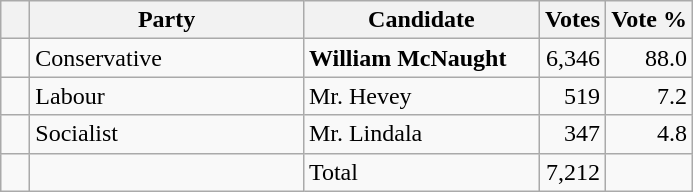<table class="wikitable">
<tr>
<th></th>
<th scope="col" width="175">Party</th>
<th scope="col" width="150">Candidate</th>
<th>Votes</th>
<th>Vote %</th>
</tr>
<tr>
<td>   </td>
<td>Conservative</td>
<td><strong>William McNaught</strong></td>
<td align=right>6,346</td>
<td align=right>88.0</td>
</tr>
<tr>
<td>   </td>
<td>Labour</td>
<td>Mr. Hevey</td>
<td align=right>519</td>
<td align=right>7.2</td>
</tr>
<tr>
<td>   </td>
<td>Socialist</td>
<td>Mr. Lindala</td>
<td align=right>347</td>
<td align=right>4.8</td>
</tr>
<tr>
<td></td>
<td></td>
<td>Total</td>
<td align=right>7,212</td>
<td></td>
</tr>
</table>
